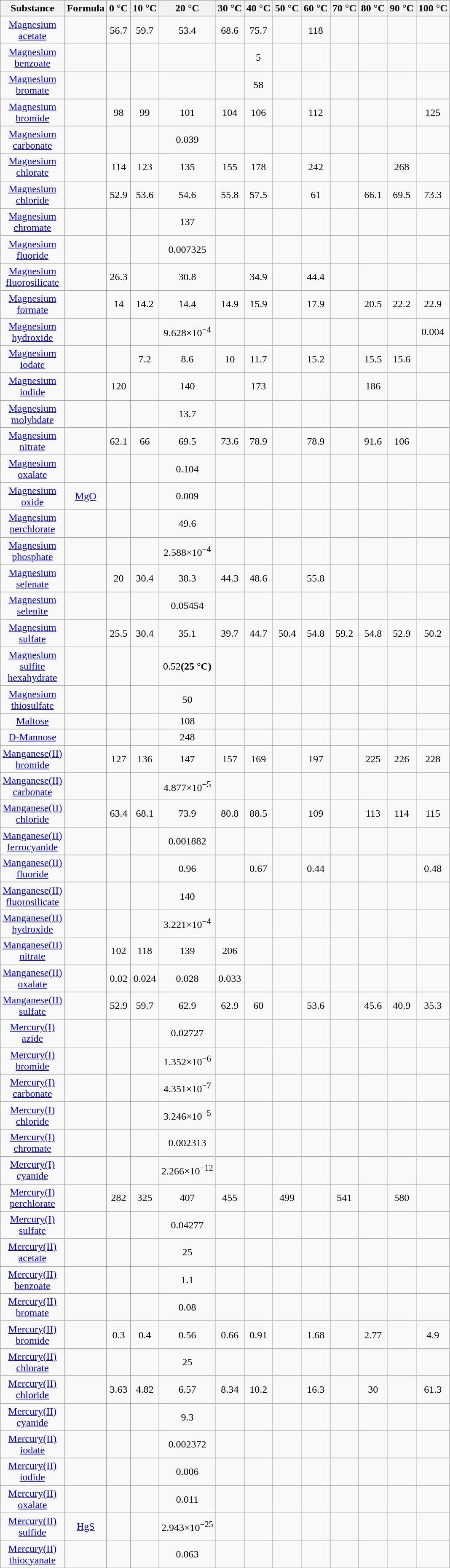<table class="wikitable sticky-header sortable" style="text-align:center;font-size: 10ml;">
<tr>
<th scope="col" style="width: 4em;">Substance</th>
<th scope="col" class="unsortable" style="width: 3em;">Formula</th>
<th scope="col">0 °C</th>
<th scope="col">10 °C</th>
<th scope="col">20 °C</th>
<th scope="col">30 °C</th>
<th scope="col">40 °C</th>
<th scope="col">50 °C</th>
<th scope="col">60 °C</th>
<th scope="col">70 °C</th>
<th scope="col">80 °C</th>
<th scope="col">90 °C</th>
<th scope="col">100 °C</th>
</tr>
<tr>
<td><a href='#'>Magnesium acetate</a></td>
<td><a href='#'></a></td>
<td>56.7</td>
<td>59.7</td>
<td>53.4</td>
<td>68.6</td>
<td>75.7</td>
<td></td>
<td>118</td>
<td></td>
<td></td>
<td></td>
<td></td>
</tr>
<tr>
<td><a href='#'>Magnesium benzoate</a></td>
<td><a href='#'></a></td>
<td></td>
<td></td>
<td></td>
<td></td>
<td>5</td>
<td></td>
<td></td>
<td></td>
<td></td>
<td></td>
<td></td>
</tr>
<tr>
<td><a href='#'>Magnesium bromate</a></td>
<td><a href='#'></a></td>
<td></td>
<td></td>
<td></td>
<td></td>
<td>58</td>
<td></td>
<td></td>
<td></td>
<td></td>
<td></td>
<td></td>
</tr>
<tr>
<td><a href='#'>Magnesium bromide</a></td>
<td><a href='#'></a></td>
<td>98</td>
<td>99</td>
<td>101</td>
<td>104</td>
<td>106</td>
<td></td>
<td>112</td>
<td></td>
<td></td>
<td></td>
<td>125</td>
</tr>
<tr>
<td><a href='#'>Magnesium carbonate</a></td>
<td><a href='#'></a></td>
<td></td>
<td></td>
<td>0.039</td>
<td></td>
<td></td>
<td></td>
<td></td>
<td></td>
<td></td>
<td></td>
<td></td>
</tr>
<tr>
<td><a href='#'>Magnesium chlorate</a></td>
<td><a href='#'></a></td>
<td>114</td>
<td>123</td>
<td>135</td>
<td>155</td>
<td>178</td>
<td></td>
<td>242</td>
<td></td>
<td></td>
<td>268</td>
<td></td>
</tr>
<tr>
<td><a href='#'>Magnesium chloride</a></td>
<td><a href='#'></a></td>
<td>52.9</td>
<td>53.6</td>
<td>54.6</td>
<td>55.8</td>
<td>57.5</td>
<td></td>
<td>61</td>
<td></td>
<td>66.1</td>
<td>69.5</td>
<td>73.3</td>
</tr>
<tr>
<td><a href='#'>Magnesium chromate</a></td>
<td><a href='#'></a></td>
<td></td>
<td></td>
<td>137</td>
<td></td>
<td></td>
<td></td>
<td></td>
<td></td>
<td></td>
<td></td>
<td></td>
</tr>
<tr>
<td><a href='#'>Magnesium fluoride</a></td>
<td><a href='#'></a></td>
<td></td>
<td></td>
<td>0.007325</td>
<td></td>
<td></td>
<td></td>
<td></td>
<td></td>
<td></td>
<td></td>
<td></td>
</tr>
<tr>
<td><a href='#'>Magnesium fluorosilicate</a></td>
<td><a href='#'></a></td>
<td>26.3</td>
<td></td>
<td>30.8</td>
<td></td>
<td>34.9</td>
<td></td>
<td>44.4</td>
<td></td>
<td></td>
<td></td>
<td></td>
</tr>
<tr>
<td><a href='#'>Magnesium formate</a></td>
<td><a href='#'></a></td>
<td>14</td>
<td>14.2</td>
<td>14.4</td>
<td>14.9</td>
<td>15.9</td>
<td></td>
<td>17.9</td>
<td></td>
<td>20.5</td>
<td>22.2</td>
<td>22.9</td>
</tr>
<tr>
<td><a href='#'>Magnesium hydroxide</a></td>
<td><a href='#'></a></td>
<td></td>
<td></td>
<td>9.628×10<sup>−4</sup></td>
<td></td>
<td></td>
<td></td>
<td></td>
<td></td>
<td></td>
<td></td>
<td>0.004</td>
</tr>
<tr>
<td><a href='#'>Magnesium iodate</a></td>
<td><a href='#'></a></td>
<td></td>
<td>7.2</td>
<td>8.6</td>
<td>10</td>
<td>11.7</td>
<td></td>
<td>15.2</td>
<td></td>
<td>15.5</td>
<td>15.6</td>
<td></td>
</tr>
<tr>
<td><a href='#'>Magnesium iodide</a></td>
<td><a href='#'></a></td>
<td>120</td>
<td></td>
<td>140</td>
<td></td>
<td>173</td>
<td></td>
<td></td>
<td></td>
<td>186</td>
<td></td>
<td></td>
</tr>
<tr>
<td><a href='#'>Magnesium molybdate</a></td>
<td><a href='#'></a></td>
<td></td>
<td></td>
<td>13.7</td>
<td></td>
<td></td>
<td></td>
<td></td>
<td></td>
<td></td>
<td></td>
<td></td>
</tr>
<tr>
<td><a href='#'>Magnesium nitrate</a></td>
<td><a href='#'></a></td>
<td>62.1</td>
<td>66</td>
<td>69.5</td>
<td>73.6</td>
<td>78.9</td>
<td></td>
<td>78.9</td>
<td></td>
<td>91.6</td>
<td>106</td>
<td></td>
</tr>
<tr>
<td><a href='#'>Magnesium oxalate</a></td>
<td><a href='#'></a></td>
<td></td>
<td></td>
<td>0.104</td>
<td></td>
<td></td>
<td></td>
<td></td>
<td></td>
<td></td>
<td></td>
<td></td>
</tr>
<tr>
<td><a href='#'>Magnesium oxide</a></td>
<td><a href='#'>MgO</a></td>
<td></td>
<td></td>
<td>0.009</td>
<td></td>
<td></td>
<td></td>
<td></td>
<td></td>
<td></td>
<td></td>
<td></td>
</tr>
<tr>
<td><a href='#'>Magnesium perchlorate</a></td>
<td><a href='#'></a></td>
<td></td>
<td></td>
<td>49.6</td>
<td></td>
<td></td>
<td></td>
<td></td>
<td></td>
<td></td>
<td></td>
<td></td>
</tr>
<tr>
<td><a href='#'>Magnesium phosphate</a></td>
<td><a href='#'></a></td>
<td></td>
<td></td>
<td>2.588×10<sup>−4</sup></td>
<td></td>
<td></td>
<td></td>
<td></td>
<td></td>
<td></td>
<td></td>
<td></td>
</tr>
<tr>
<td><a href='#'>Magnesium selenate</a></td>
<td><a href='#'></a></td>
<td>20</td>
<td>30.4</td>
<td>38.3</td>
<td>44.3</td>
<td>48.6</td>
<td></td>
<td>55.8</td>
<td></td>
<td></td>
<td></td>
<td></td>
</tr>
<tr>
<td><a href='#'>Magnesium selenite</a></td>
<td><a href='#'></a></td>
<td></td>
<td></td>
<td>0.05454</td>
<td></td>
<td></td>
<td></td>
<td></td>
<td></td>
<td></td>
<td></td>
<td></td>
</tr>
<tr>
<td><a href='#'>Magnesium sulfate</a></td>
<td><a href='#'></a></td>
<td>25.5</td>
<td>30.4</td>
<td>35.1</td>
<td>39.7</td>
<td>44.7</td>
<td>50.4</td>
<td>54.8</td>
<td>59.2</td>
<td>54.8</td>
<td>52.9</td>
<td>50.2</td>
</tr>
<tr>
<td><a href='#'>Magnesium sulfite hexahydrate</a></td>
<td><a href='#'></a></td>
<td></td>
<td></td>
<td>0.52<strong>(25 °C)</strong></td>
<td></td>
<td></td>
<td></td>
<td></td>
<td></td>
<td></td>
<td></td>
<td></td>
</tr>
<tr>
<td><a href='#'>Magnesium thiosulfate</a></td>
<td><a href='#'></a></td>
<td></td>
<td></td>
<td>50</td>
<td></td>
<td></td>
<td></td>
<td></td>
<td></td>
<td></td>
<td></td>
<td></td>
</tr>
<tr>
<td><a href='#'>Maltose</a></td>
<td><a href='#'></a></td>
<td></td>
<td></td>
<td>108</td>
<td></td>
<td></td>
<td></td>
<td></td>
<td></td>
<td></td>
<td></td>
<td></td>
</tr>
<tr>
<td><a href='#'>D-Mannose</a></td>
<td><a href='#'></a></td>
<td></td>
<td></td>
<td>248</td>
<td></td>
<td></td>
<td></td>
<td></td>
<td></td>
<td></td>
<td></td>
<td></td>
</tr>
<tr>
<td><a href='#'>Manganese(II) bromide</a></td>
<td><a href='#'></a></td>
<td>127</td>
<td>136</td>
<td>147</td>
<td>157</td>
<td>169</td>
<td></td>
<td>197</td>
<td></td>
<td>225</td>
<td>226</td>
<td>228</td>
</tr>
<tr>
<td><a href='#'>Manganese(II) carbonate</a></td>
<td><a href='#'></a></td>
<td></td>
<td></td>
<td>4.877×10<sup>−5</sup></td>
<td></td>
<td></td>
<td></td>
<td></td>
<td></td>
<td></td>
<td></td>
<td></td>
</tr>
<tr>
<td><a href='#'>Manganese(II) chloride</a></td>
<td><a href='#'></a></td>
<td>63.4</td>
<td>68.1</td>
<td>73.9</td>
<td>80.8</td>
<td>88.5</td>
<td></td>
<td>109</td>
<td></td>
<td>113</td>
<td>114</td>
<td>115</td>
</tr>
<tr>
<td><a href='#'>Manganese(II) ferrocyanide</a></td>
<td><a href='#'></a></td>
<td></td>
<td></td>
<td>0.001882</td>
<td></td>
<td></td>
<td></td>
<td></td>
<td></td>
<td></td>
<td></td>
<td></td>
</tr>
<tr>
<td><a href='#'>Manganese(II) fluoride</a></td>
<td><a href='#'></a></td>
<td></td>
<td></td>
<td>0.96</td>
<td></td>
<td>0.67</td>
<td></td>
<td>0.44</td>
<td></td>
<td></td>
<td></td>
<td>0.48</td>
</tr>
<tr>
<td><a href='#'>Manganese(II) fluorosilicate</a></td>
<td><a href='#'></a></td>
<td></td>
<td></td>
<td>140</td>
<td></td>
<td></td>
<td></td>
<td></td>
<td></td>
<td></td>
<td></td>
<td></td>
</tr>
<tr>
<td><a href='#'>Manganese(II) hydroxide</a></td>
<td><a href='#'></a></td>
<td></td>
<td></td>
<td>3.221×10<sup>−4</sup></td>
<td></td>
<td></td>
<td></td>
<td></td>
<td></td>
<td></td>
<td></td>
<td></td>
</tr>
<tr>
<td><a href='#'>Manganese(II) nitrate</a></td>
<td><a href='#'></a></td>
<td>102</td>
<td>118</td>
<td>139</td>
<td>206</td>
<td></td>
<td></td>
<td></td>
<td></td>
<td></td>
<td></td>
<td></td>
</tr>
<tr>
<td><a href='#'>Manganese(II) oxalate</a></td>
<td><a href='#'></a></td>
<td>0.02</td>
<td>0.024</td>
<td>0.028</td>
<td>0.033</td>
<td></td>
<td></td>
<td></td>
<td></td>
<td></td>
<td></td>
<td></td>
</tr>
<tr>
<td><a href='#'>Manganese(II) sulfate</a></td>
<td><a href='#'></a></td>
<td>52.9</td>
<td>59.7</td>
<td>62.9</td>
<td>62.9</td>
<td>60</td>
<td></td>
<td>53.6</td>
<td></td>
<td>45.6</td>
<td>40.9</td>
<td>35.3</td>
</tr>
<tr>
<td><a href='#'>Mercury(I) azide</a></td>
<td><a href='#'></a></td>
<td></td>
<td></td>
<td>0.02727</td>
<td></td>
<td></td>
<td></td>
<td></td>
<td></td>
<td></td>
<td></td>
<td></td>
</tr>
<tr>
<td><a href='#'>Mercury(I) bromide</a></td>
<td><a href='#'></a></td>
<td></td>
<td></td>
<td>1.352×10<sup>−6</sup></td>
<td></td>
<td></td>
<td></td>
<td></td>
<td></td>
<td></td>
<td></td>
<td></td>
</tr>
<tr>
<td><a href='#'>Mercury(I) carbonate</a></td>
<td><a href='#'></a></td>
<td></td>
<td></td>
<td>4.351×10<sup>−7</sup></td>
<td></td>
<td></td>
<td></td>
<td></td>
<td></td>
<td></td>
<td></td>
<td></td>
</tr>
<tr>
<td><a href='#'>Mercury(I) chloride</a></td>
<td><a href='#'></a></td>
<td></td>
<td></td>
<td>3.246×10<sup>−5</sup></td>
<td></td>
<td></td>
<td></td>
<td></td>
<td></td>
<td></td>
<td></td>
<td></td>
</tr>
<tr>
<td><a href='#'>Mercury(I) chromate</a></td>
<td><a href='#'></a></td>
<td></td>
<td></td>
<td>0.002313</td>
<td></td>
<td></td>
<td></td>
<td></td>
<td></td>
<td></td>
<td></td>
<td></td>
</tr>
<tr>
<td><a href='#'>Mercury(I) cyanide</a></td>
<td><a href='#'></a></td>
<td></td>
<td></td>
<td>2.266×10<sup>−12</sup></td>
<td></td>
<td></td>
<td></td>
<td></td>
<td></td>
<td></td>
<td></td>
<td></td>
</tr>
<tr>
<td><a href='#'>Mercury(I) perchlorate</a></td>
<td><a href='#'></a></td>
<td>282</td>
<td>325</td>
<td>407</td>
<td>455</td>
<td></td>
<td>499</td>
<td></td>
<td>541</td>
<td></td>
<td>580</td>
</tr>
<tr>
<td><a href='#'>Mercury(I) sulfate</a></td>
<td><a href='#'></a></td>
<td></td>
<td></td>
<td>0.04277</td>
<td></td>
<td></td>
<td></td>
<td></td>
<td></td>
<td></td>
<td></td>
<td></td>
</tr>
<tr>
<td><a href='#'>Mercury(II) acetate</a></td>
<td><a href='#'></a></td>
<td></td>
<td></td>
<td>25</td>
<td></td>
<td></td>
<td></td>
<td></td>
<td></td>
<td></td>
<td></td>
<td></td>
</tr>
<tr>
<td><a href='#'>Mercury(II) benzoate</a></td>
<td><a href='#'></a></td>
<td></td>
<td></td>
<td>1.1</td>
<td></td>
<td></td>
<td></td>
<td></td>
<td></td>
<td></td>
<td></td>
<td></td>
</tr>
<tr>
<td><a href='#'>Mercury(II) bromate</a></td>
<td><a href='#'></a></td>
<td></td>
<td></td>
<td>0.08</td>
<td></td>
<td></td>
<td></td>
<td></td>
<td></td>
<td></td>
<td></td>
<td></td>
</tr>
<tr>
<td><a href='#'>Mercury(II) bromide</a></td>
<td><a href='#'></a></td>
<td>0.3</td>
<td>0.4</td>
<td>0.56</td>
<td>0.66</td>
<td>0.91</td>
<td></td>
<td>1.68</td>
<td></td>
<td>2.77</td>
<td></td>
<td>4.9</td>
</tr>
<tr>
<td><a href='#'>Mercury(II) chlorate</a></td>
<td><a href='#'></a></td>
<td></td>
<td></td>
<td>25</td>
<td></td>
<td></td>
<td></td>
<td></td>
<td></td>
<td></td>
<td></td>
<td></td>
</tr>
<tr>
<td><a href='#'>Mercury(II) chloride</a></td>
<td><a href='#'></a></td>
<td>3.63</td>
<td>4.82</td>
<td>6.57</td>
<td>8.34</td>
<td>10.2</td>
<td></td>
<td>16.3</td>
<td></td>
<td>30</td>
<td></td>
<td>61.3</td>
</tr>
<tr>
<td><a href='#'>Mercury(II) cyanide</a></td>
<td><a href='#'></a></td>
<td></td>
<td></td>
<td>9.3</td>
<td></td>
<td></td>
<td></td>
<td></td>
<td></td>
<td></td>
<td></td>
<td></td>
</tr>
<tr>
<td><a href='#'>Mercury(II) iodate</a></td>
<td><a href='#'></a></td>
<td></td>
<td></td>
<td>0.002372</td>
<td></td>
<td></td>
<td></td>
<td></td>
<td></td>
<td></td>
<td></td>
<td></td>
</tr>
<tr>
<td><a href='#'>Mercury(II) iodide</a></td>
<td><a href='#'></a></td>
<td></td>
<td></td>
<td>0.006</td>
<td></td>
<td></td>
<td></td>
<td></td>
<td></td>
<td></td>
<td></td>
<td></td>
</tr>
<tr>
<td><a href='#'>Mercury(II) oxalate</a></td>
<td><a href='#'></a></td>
<td></td>
<td></td>
<td>0.011</td>
<td></td>
<td></td>
<td></td>
<td></td>
<td></td>
<td></td>
<td></td>
<td></td>
</tr>
<tr>
<td><a href='#'>Mercury(II) sulfide</a></td>
<td><a href='#'>HgS</a></td>
<td></td>
<td></td>
<td>2.943×10<sup>−25</sup></td>
<td></td>
<td></td>
<td></td>
<td></td>
<td></td>
<td></td>
<td></td>
<td></td>
</tr>
<tr>
<td><a href='#'>Mercury(II) thiocyanate</a></td>
<td><a href='#'></a></td>
<td></td>
<td></td>
<td>0.063</td>
<td></td>
<td></td>
<td></td>
<td></td>
<td></td>
<td></td>
<td></td>
<td></td>
</tr>
<tr>
</tr>
</table>
